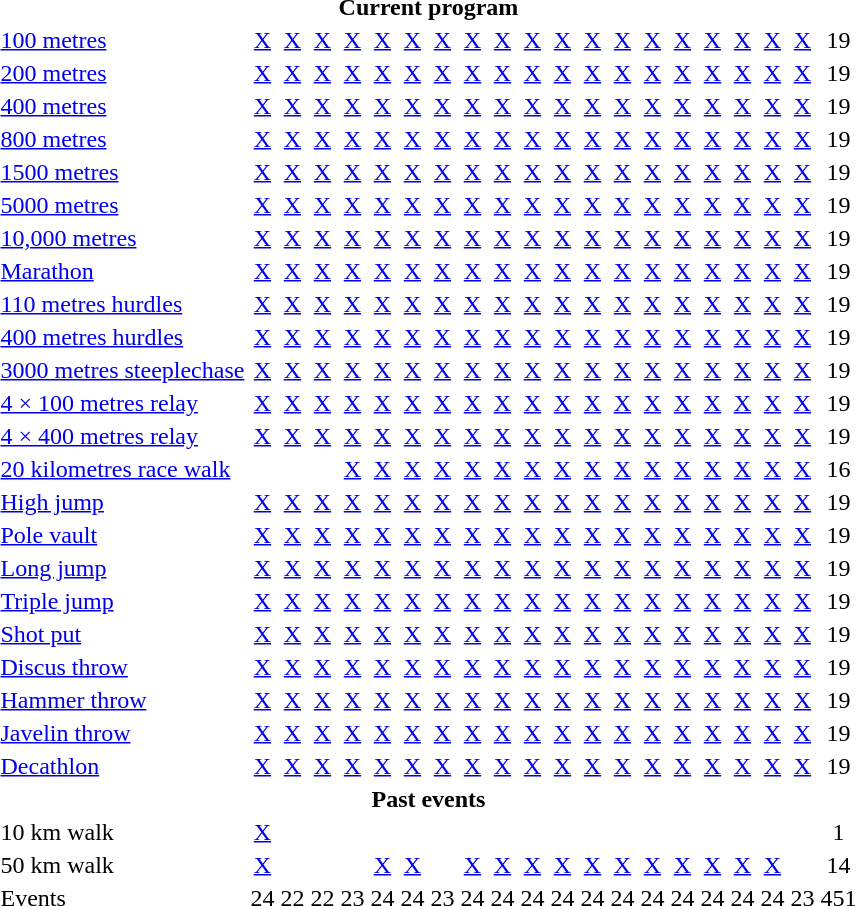<table>
<tr>
<td align=center colspan=21><strong>Current program</strong></td>
</tr>
<tr align=center>
<td align=left><a href='#'>100 metres</a></td>
<td><a href='#'>X</a></td>
<td><a href='#'>X</a></td>
<td><a href='#'>X</a></td>
<td><a href='#'>X</a></td>
<td><a href='#'>X</a></td>
<td><a href='#'>X</a></td>
<td><a href='#'>X</a></td>
<td><a href='#'>X</a></td>
<td><a href='#'>X</a></td>
<td><a href='#'>X</a></td>
<td><a href='#'>X</a></td>
<td><a href='#'>X</a></td>
<td><a href='#'>X</a></td>
<td><a href='#'>X</a></td>
<td><a href='#'>X</a></td>
<td><a href='#'>X</a></td>
<td><a href='#'>X</a></td>
<td><a href='#'>X</a></td>
<td><a href='#'>X</a></td>
<td>19</td>
</tr>
<tr align=center>
<td align=left><a href='#'>200 metres</a></td>
<td><a href='#'>X</a></td>
<td><a href='#'>X</a></td>
<td><a href='#'>X</a></td>
<td><a href='#'>X</a></td>
<td><a href='#'>X</a></td>
<td><a href='#'>X</a></td>
<td><a href='#'>X</a></td>
<td><a href='#'>X</a></td>
<td><a href='#'>X</a></td>
<td><a href='#'>X</a></td>
<td><a href='#'>X</a></td>
<td><a href='#'>X</a></td>
<td><a href='#'>X</a></td>
<td><a href='#'>X</a></td>
<td><a href='#'>X</a></td>
<td><a href='#'>X</a></td>
<td><a href='#'>X</a></td>
<td><a href='#'>X</a></td>
<td><a href='#'>X</a></td>
<td>19</td>
</tr>
<tr align=center>
<td align=left><a href='#'>400 metres</a></td>
<td><a href='#'>X</a></td>
<td><a href='#'>X</a></td>
<td><a href='#'>X</a></td>
<td><a href='#'>X</a></td>
<td><a href='#'>X</a></td>
<td><a href='#'>X</a></td>
<td><a href='#'>X</a></td>
<td><a href='#'>X</a></td>
<td><a href='#'>X</a></td>
<td><a href='#'>X</a></td>
<td><a href='#'>X</a></td>
<td><a href='#'>X</a></td>
<td><a href='#'>X</a></td>
<td><a href='#'>X</a></td>
<td><a href='#'>X</a></td>
<td><a href='#'>X</a></td>
<td><a href='#'>X</a></td>
<td><a href='#'>X</a></td>
<td><a href='#'>X</a></td>
<td>19</td>
</tr>
<tr align=center>
<td align=left><a href='#'>800 metres</a></td>
<td><a href='#'>X</a></td>
<td><a href='#'>X</a></td>
<td><a href='#'>X</a></td>
<td><a href='#'>X</a></td>
<td><a href='#'>X</a></td>
<td><a href='#'>X</a></td>
<td><a href='#'>X</a></td>
<td><a href='#'>X</a></td>
<td><a href='#'>X</a></td>
<td><a href='#'>X</a></td>
<td><a href='#'>X</a></td>
<td><a href='#'>X</a></td>
<td><a href='#'>X</a></td>
<td><a href='#'>X</a></td>
<td><a href='#'>X</a></td>
<td><a href='#'>X</a></td>
<td><a href='#'>X</a></td>
<td><a href='#'>X</a></td>
<td><a href='#'>X</a></td>
<td>19</td>
</tr>
<tr align=center>
<td align=left><a href='#'>1500 metres</a></td>
<td><a href='#'>X</a></td>
<td><a href='#'>X</a></td>
<td><a href='#'>X</a></td>
<td><a href='#'>X</a></td>
<td><a href='#'>X</a></td>
<td><a href='#'>X</a></td>
<td><a href='#'>X</a></td>
<td><a href='#'>X</a></td>
<td><a href='#'>X</a></td>
<td><a href='#'>X</a></td>
<td><a href='#'>X</a></td>
<td><a href='#'>X</a></td>
<td><a href='#'>X</a></td>
<td><a href='#'>X</a></td>
<td><a href='#'>X</a></td>
<td><a href='#'>X</a></td>
<td><a href='#'>X</a></td>
<td><a href='#'>X</a></td>
<td><a href='#'>X</a></td>
<td>19</td>
</tr>
<tr align=center>
<td align=left><a href='#'>5000 metres</a></td>
<td><a href='#'>X</a></td>
<td><a href='#'>X</a></td>
<td><a href='#'>X</a></td>
<td><a href='#'>X</a></td>
<td><a href='#'>X</a></td>
<td><a href='#'>X</a></td>
<td><a href='#'>X</a></td>
<td><a href='#'>X</a></td>
<td><a href='#'>X</a></td>
<td><a href='#'>X</a></td>
<td><a href='#'>X</a></td>
<td><a href='#'>X</a></td>
<td><a href='#'>X</a></td>
<td><a href='#'>X</a></td>
<td><a href='#'>X</a></td>
<td><a href='#'>X</a></td>
<td><a href='#'>X</a></td>
<td><a href='#'>X</a></td>
<td><a href='#'>X</a></td>
<td>19</td>
</tr>
<tr align=center>
<td align=left><a href='#'>10,000 metres</a></td>
<td><a href='#'>X</a></td>
<td><a href='#'>X</a></td>
<td><a href='#'>X</a></td>
<td><a href='#'>X</a></td>
<td><a href='#'>X</a></td>
<td><a href='#'>X</a></td>
<td><a href='#'>X</a></td>
<td><a href='#'>X</a></td>
<td><a href='#'>X</a></td>
<td><a href='#'>X</a></td>
<td><a href='#'>X</a></td>
<td><a href='#'>X</a></td>
<td><a href='#'>X</a></td>
<td><a href='#'>X</a></td>
<td><a href='#'>X</a></td>
<td><a href='#'>X</a></td>
<td><a href='#'>X</a></td>
<td><a href='#'>X</a></td>
<td><a href='#'>X</a></td>
<td>19</td>
</tr>
<tr align=center>
<td align=left><a href='#'>Marathon</a></td>
<td><a href='#'>X</a></td>
<td><a href='#'>X</a></td>
<td><a href='#'>X</a></td>
<td><a href='#'>X</a></td>
<td><a href='#'>X</a></td>
<td><a href='#'>X</a></td>
<td><a href='#'>X</a></td>
<td><a href='#'>X</a></td>
<td><a href='#'>X</a></td>
<td><a href='#'>X</a></td>
<td><a href='#'>X</a></td>
<td><a href='#'>X</a></td>
<td><a href='#'>X</a></td>
<td><a href='#'>X</a></td>
<td><a href='#'>X</a></td>
<td><a href='#'>X</a></td>
<td><a href='#'>X</a></td>
<td><a href='#'>X</a></td>
<td><a href='#'>X</a></td>
<td>19</td>
</tr>
<tr align=center>
<td align=left><a href='#'>110 metres hurdles</a></td>
<td><a href='#'>X</a></td>
<td><a href='#'>X</a></td>
<td><a href='#'>X</a></td>
<td><a href='#'>X</a></td>
<td><a href='#'>X</a></td>
<td><a href='#'>X</a></td>
<td><a href='#'>X</a></td>
<td><a href='#'>X</a></td>
<td><a href='#'>X</a></td>
<td><a href='#'>X</a></td>
<td><a href='#'>X</a></td>
<td><a href='#'>X</a></td>
<td><a href='#'>X</a></td>
<td><a href='#'>X</a></td>
<td><a href='#'>X</a></td>
<td><a href='#'>X</a></td>
<td><a href='#'>X</a></td>
<td><a href='#'>X</a></td>
<td><a href='#'>X</a></td>
<td>19</td>
</tr>
<tr align=center>
<td align=left><a href='#'>400 metres hurdles</a></td>
<td><a href='#'>X</a></td>
<td><a href='#'>X</a></td>
<td><a href='#'>X</a></td>
<td><a href='#'>X</a></td>
<td><a href='#'>X</a></td>
<td><a href='#'>X</a></td>
<td><a href='#'>X</a></td>
<td><a href='#'>X</a></td>
<td><a href='#'>X</a></td>
<td><a href='#'>X</a></td>
<td><a href='#'>X</a></td>
<td><a href='#'>X</a></td>
<td><a href='#'>X</a></td>
<td><a href='#'>X</a></td>
<td><a href='#'>X</a></td>
<td><a href='#'>X</a></td>
<td><a href='#'>X</a></td>
<td><a href='#'>X</a></td>
<td><a href='#'>X</a></td>
<td>19</td>
</tr>
<tr align=center>
<td align=left><a href='#'>3000 metres steeplechase</a></td>
<td><a href='#'>X</a></td>
<td><a href='#'>X</a></td>
<td><a href='#'>X</a></td>
<td><a href='#'>X</a></td>
<td><a href='#'>X</a></td>
<td><a href='#'>X</a></td>
<td><a href='#'>X</a></td>
<td><a href='#'>X</a></td>
<td><a href='#'>X</a></td>
<td><a href='#'>X</a></td>
<td><a href='#'>X</a></td>
<td><a href='#'>X</a></td>
<td><a href='#'>X</a></td>
<td><a href='#'>X</a></td>
<td><a href='#'>X</a></td>
<td><a href='#'>X</a></td>
<td><a href='#'>X</a></td>
<td><a href='#'>X</a></td>
<td><a href='#'>X</a></td>
<td>19</td>
</tr>
<tr align=center>
<td align=left><a href='#'>4 × 100 metres relay</a></td>
<td><a href='#'>X</a></td>
<td><a href='#'>X</a></td>
<td><a href='#'>X</a></td>
<td><a href='#'>X</a></td>
<td><a href='#'>X</a></td>
<td><a href='#'>X</a></td>
<td><a href='#'>X</a></td>
<td><a href='#'>X</a></td>
<td><a href='#'>X</a></td>
<td><a href='#'>X</a></td>
<td><a href='#'>X</a></td>
<td><a href='#'>X</a></td>
<td><a href='#'>X</a></td>
<td><a href='#'>X</a></td>
<td><a href='#'>X</a></td>
<td><a href='#'>X</a></td>
<td><a href='#'>X</a></td>
<td><a href='#'>X</a></td>
<td><a href='#'>X</a></td>
<td>19</td>
</tr>
<tr align=center>
<td align=left><a href='#'>4 × 400 metres relay</a></td>
<td><a href='#'>X</a></td>
<td><a href='#'>X</a></td>
<td><a href='#'>X</a></td>
<td><a href='#'>X</a></td>
<td><a href='#'>X</a></td>
<td><a href='#'>X</a></td>
<td><a href='#'>X</a></td>
<td><a href='#'>X</a></td>
<td><a href='#'>X</a></td>
<td><a href='#'>X</a></td>
<td><a href='#'>X</a></td>
<td><a href='#'>X</a></td>
<td><a href='#'>X</a></td>
<td><a href='#'>X</a></td>
<td><a href='#'>X</a></td>
<td><a href='#'>X</a></td>
<td><a href='#'>X</a></td>
<td><a href='#'>X</a></td>
<td><a href='#'>X</a></td>
<td>19</td>
</tr>
<tr align=center>
<td align=left><a href='#'>20 kilometres race walk</a></td>
<td></td>
<td></td>
<td></td>
<td><a href='#'>X</a></td>
<td><a href='#'>X</a></td>
<td><a href='#'>X</a></td>
<td><a href='#'>X</a></td>
<td><a href='#'>X</a></td>
<td><a href='#'>X</a></td>
<td><a href='#'>X</a></td>
<td><a href='#'>X</a></td>
<td><a href='#'>X</a></td>
<td><a href='#'>X</a></td>
<td><a href='#'>X</a></td>
<td><a href='#'>X</a></td>
<td><a href='#'>X</a></td>
<td><a href='#'>X</a></td>
<td><a href='#'>X</a></td>
<td><a href='#'>X</a></td>
<td>16</td>
</tr>
<tr align=center>
<td align=left><a href='#'>High jump</a></td>
<td><a href='#'>X</a></td>
<td><a href='#'>X</a></td>
<td><a href='#'>X</a></td>
<td><a href='#'>X</a></td>
<td><a href='#'>X</a></td>
<td><a href='#'>X</a></td>
<td><a href='#'>X</a></td>
<td><a href='#'>X</a></td>
<td><a href='#'>X</a></td>
<td><a href='#'>X</a></td>
<td><a href='#'>X</a></td>
<td><a href='#'>X</a></td>
<td><a href='#'>X</a></td>
<td><a href='#'>X</a></td>
<td><a href='#'>X</a></td>
<td><a href='#'>X</a></td>
<td><a href='#'>X</a></td>
<td><a href='#'>X</a></td>
<td><a href='#'>X</a></td>
<td>19</td>
</tr>
<tr align=center>
<td align=left><a href='#'>Pole vault</a></td>
<td><a href='#'>X</a></td>
<td><a href='#'>X</a></td>
<td><a href='#'>X</a></td>
<td><a href='#'>X</a></td>
<td><a href='#'>X</a></td>
<td><a href='#'>X</a></td>
<td><a href='#'>X</a></td>
<td><a href='#'>X</a></td>
<td><a href='#'>X</a></td>
<td><a href='#'>X</a></td>
<td><a href='#'>X</a></td>
<td><a href='#'>X</a></td>
<td><a href='#'>X</a></td>
<td><a href='#'>X</a></td>
<td><a href='#'>X</a></td>
<td><a href='#'>X</a></td>
<td><a href='#'>X</a></td>
<td><a href='#'>X</a></td>
<td><a href='#'>X</a></td>
<td>19</td>
</tr>
<tr align=center>
<td align=left><a href='#'>Long jump</a></td>
<td><a href='#'>X</a></td>
<td><a href='#'>X</a></td>
<td><a href='#'>X</a></td>
<td><a href='#'>X</a></td>
<td><a href='#'>X</a></td>
<td><a href='#'>X</a></td>
<td><a href='#'>X</a></td>
<td><a href='#'>X</a></td>
<td><a href='#'>X</a></td>
<td><a href='#'>X</a></td>
<td><a href='#'>X</a></td>
<td><a href='#'>X</a></td>
<td><a href='#'>X</a></td>
<td><a href='#'>X</a></td>
<td><a href='#'>X</a></td>
<td><a href='#'>X</a></td>
<td><a href='#'>X</a></td>
<td><a href='#'>X</a></td>
<td><a href='#'>X</a></td>
<td>19</td>
</tr>
<tr align=center>
<td align=left><a href='#'>Triple jump</a></td>
<td><a href='#'>X</a></td>
<td><a href='#'>X</a></td>
<td><a href='#'>X</a></td>
<td><a href='#'>X</a></td>
<td><a href='#'>X</a></td>
<td><a href='#'>X</a></td>
<td><a href='#'>X</a></td>
<td><a href='#'>X</a></td>
<td><a href='#'>X</a></td>
<td><a href='#'>X</a></td>
<td><a href='#'>X</a></td>
<td><a href='#'>X</a></td>
<td><a href='#'>X</a></td>
<td><a href='#'>X</a></td>
<td><a href='#'>X</a></td>
<td><a href='#'>X</a></td>
<td><a href='#'>X</a></td>
<td><a href='#'>X</a></td>
<td><a href='#'>X</a></td>
<td>19</td>
</tr>
<tr align=center>
<td align=left><a href='#'>Shot put</a></td>
<td><a href='#'>X</a></td>
<td><a href='#'>X</a></td>
<td><a href='#'>X</a></td>
<td><a href='#'>X</a></td>
<td><a href='#'>X</a></td>
<td><a href='#'>X</a></td>
<td><a href='#'>X</a></td>
<td><a href='#'>X</a></td>
<td><a href='#'>X</a></td>
<td><a href='#'>X</a></td>
<td><a href='#'>X</a></td>
<td><a href='#'>X</a></td>
<td><a href='#'>X</a></td>
<td><a href='#'>X</a></td>
<td><a href='#'>X</a></td>
<td><a href='#'>X</a></td>
<td><a href='#'>X</a></td>
<td><a href='#'>X</a></td>
<td><a href='#'>X</a></td>
<td>19</td>
</tr>
<tr align=center>
<td align=left><a href='#'>Discus throw</a></td>
<td><a href='#'>X</a></td>
<td><a href='#'>X</a></td>
<td><a href='#'>X</a></td>
<td><a href='#'>X</a></td>
<td><a href='#'>X</a></td>
<td><a href='#'>X</a></td>
<td><a href='#'>X</a></td>
<td><a href='#'>X</a></td>
<td><a href='#'>X</a></td>
<td><a href='#'>X</a></td>
<td><a href='#'>X</a></td>
<td><a href='#'>X</a></td>
<td><a href='#'>X</a></td>
<td><a href='#'>X</a></td>
<td><a href='#'>X</a></td>
<td><a href='#'>X</a></td>
<td><a href='#'>X</a></td>
<td><a href='#'>X</a></td>
<td><a href='#'>X</a></td>
<td>19</td>
</tr>
<tr align=center>
<td align=left><a href='#'>Hammer throw</a></td>
<td><a href='#'>X</a></td>
<td><a href='#'>X</a></td>
<td><a href='#'>X</a></td>
<td><a href='#'>X</a></td>
<td><a href='#'>X</a></td>
<td><a href='#'>X</a></td>
<td><a href='#'>X</a></td>
<td><a href='#'>X</a></td>
<td><a href='#'>X</a></td>
<td><a href='#'>X</a></td>
<td><a href='#'>X</a></td>
<td><a href='#'>X</a></td>
<td><a href='#'>X</a></td>
<td><a href='#'>X</a></td>
<td><a href='#'>X</a></td>
<td><a href='#'>X</a></td>
<td><a href='#'>X</a></td>
<td><a href='#'>X</a></td>
<td><a href='#'>X</a></td>
<td>19</td>
</tr>
<tr align=center>
<td align=left><a href='#'>Javelin throw</a></td>
<td><a href='#'>X</a></td>
<td><a href='#'>X</a></td>
<td><a href='#'>X</a></td>
<td><a href='#'>X</a></td>
<td><a href='#'>X</a></td>
<td><a href='#'>X</a></td>
<td><a href='#'>X</a></td>
<td><a href='#'>X</a></td>
<td><a href='#'>X</a></td>
<td><a href='#'>X</a></td>
<td><a href='#'>X</a></td>
<td><a href='#'>X</a></td>
<td><a href='#'>X</a></td>
<td><a href='#'>X</a></td>
<td><a href='#'>X</a></td>
<td><a href='#'>X</a></td>
<td><a href='#'>X</a></td>
<td><a href='#'>X</a></td>
<td><a href='#'>X</a></td>
<td>19</td>
</tr>
<tr align=center>
<td align=left><a href='#'>Decathlon</a></td>
<td><a href='#'>X</a></td>
<td><a href='#'>X</a></td>
<td><a href='#'>X</a></td>
<td><a href='#'>X</a></td>
<td><a href='#'>X</a></td>
<td><a href='#'>X</a></td>
<td><a href='#'>X</a></td>
<td><a href='#'>X</a></td>
<td><a href='#'>X</a></td>
<td><a href='#'>X</a></td>
<td><a href='#'>X</a></td>
<td><a href='#'>X</a></td>
<td><a href='#'>X</a></td>
<td><a href='#'>X</a></td>
<td><a href='#'>X</a></td>
<td><a href='#'>X</a></td>
<td><a href='#'>X</a></td>
<td><a href='#'>X</a></td>
<td><a href='#'>X</a></td>
<td>19</td>
</tr>
<tr align=center>
<td align=center colspan=21><strong>Past events</strong></td>
</tr>
<tr align=center>
<td align=left>10 km walk</td>
<td><a href='#'>X</a></td>
<td></td>
<td></td>
<td></td>
<td></td>
<td></td>
<td></td>
<td></td>
<td></td>
<td></td>
<td></td>
<td></td>
<td></td>
<td></td>
<td></td>
<td></td>
<td></td>
<td></td>
<td></td>
<td>1</td>
</tr>
<tr align=center>
<td align=left>50 km walk</td>
<td><a href='#'>X</a></td>
<td></td>
<td></td>
<td></td>
<td><a href='#'>X</a></td>
<td><a href='#'>X</a></td>
<td></td>
<td><a href='#'>X</a></td>
<td><a href='#'>X</a></td>
<td><a href='#'>X</a></td>
<td><a href='#'>X</a></td>
<td><a href='#'>X</a></td>
<td><a href='#'>X</a></td>
<td><a href='#'>X</a></td>
<td><a href='#'>X</a></td>
<td><a href='#'>X</a></td>
<td><a href='#'>X</a></td>
<td><a href='#'>X</a></td>
<td></td>
<td>14</td>
</tr>
<tr align=center>
<td align=left>Events</td>
<td>24</td>
<td>22</td>
<td>22</td>
<td>23</td>
<td>24</td>
<td>24</td>
<td>23</td>
<td>24</td>
<td>24</td>
<td>24</td>
<td>24</td>
<td>24</td>
<td>24</td>
<td>24</td>
<td>24</td>
<td>24</td>
<td>24</td>
<td>24</td>
<td>23</td>
<td>451</td>
</tr>
</table>
